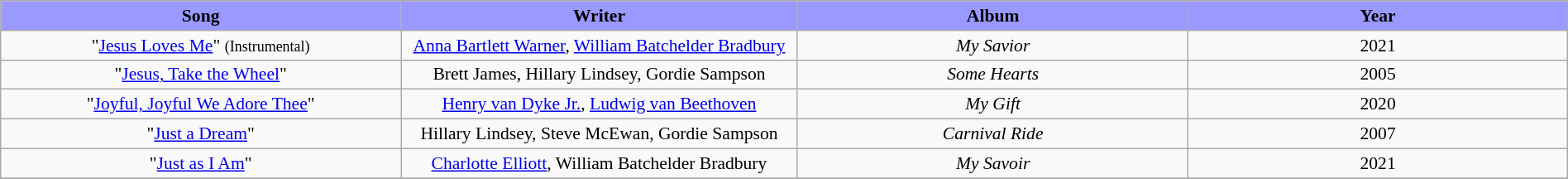<table class="wikitable" style="margin:0.5em auto; clear:both; font-size:.9em; text-align:center; width:100%">
<tr>
<th width="500" style="background: #99F;">Song</th>
<th width="500" style="background: #99F;">Writer</th>
<th width="500" style="background: #99F;">Album</th>
<th width="500" style="background: #99F;">Year</th>
</tr>
<tr>
<td>"<a href='#'>Jesus Loves Me</a>" <small>(Instrumental)</small></td>
<td><a href='#'>Anna Bartlett Warner</a>, <a href='#'>William Batchelder Bradbury</a></td>
<td><em>My Savior</em></td>
<td>2021</td>
</tr>
<tr>
<td>"<a href='#'>Jesus, Take the Wheel</a>"</td>
<td>Brett James, Hillary Lindsey, Gordie Sampson</td>
<td><em>Some Hearts</em></td>
<td>2005</td>
</tr>
<tr>
<td>"<a href='#'>Joyful, Joyful We Adore Thee</a>"</td>
<td><a href='#'>Henry van Dyke Jr.</a>, <a href='#'>Ludwig van Beethoven</a></td>
<td><em>My Gift</em></td>
<td>2020</td>
</tr>
<tr>
<td>"<a href='#'>Just a Dream</a>"</td>
<td>Hillary Lindsey, Steve McEwan, Gordie Sampson</td>
<td><em>Carnival Ride</em></td>
<td>2007</td>
</tr>
<tr>
<td>"<a href='#'>Just as I Am</a>"</td>
<td><a href='#'>Charlotte Elliott</a>, William Batchelder Bradbury</td>
<td><em>My Savoir</em></td>
<td>2021</td>
</tr>
<tr>
</tr>
</table>
